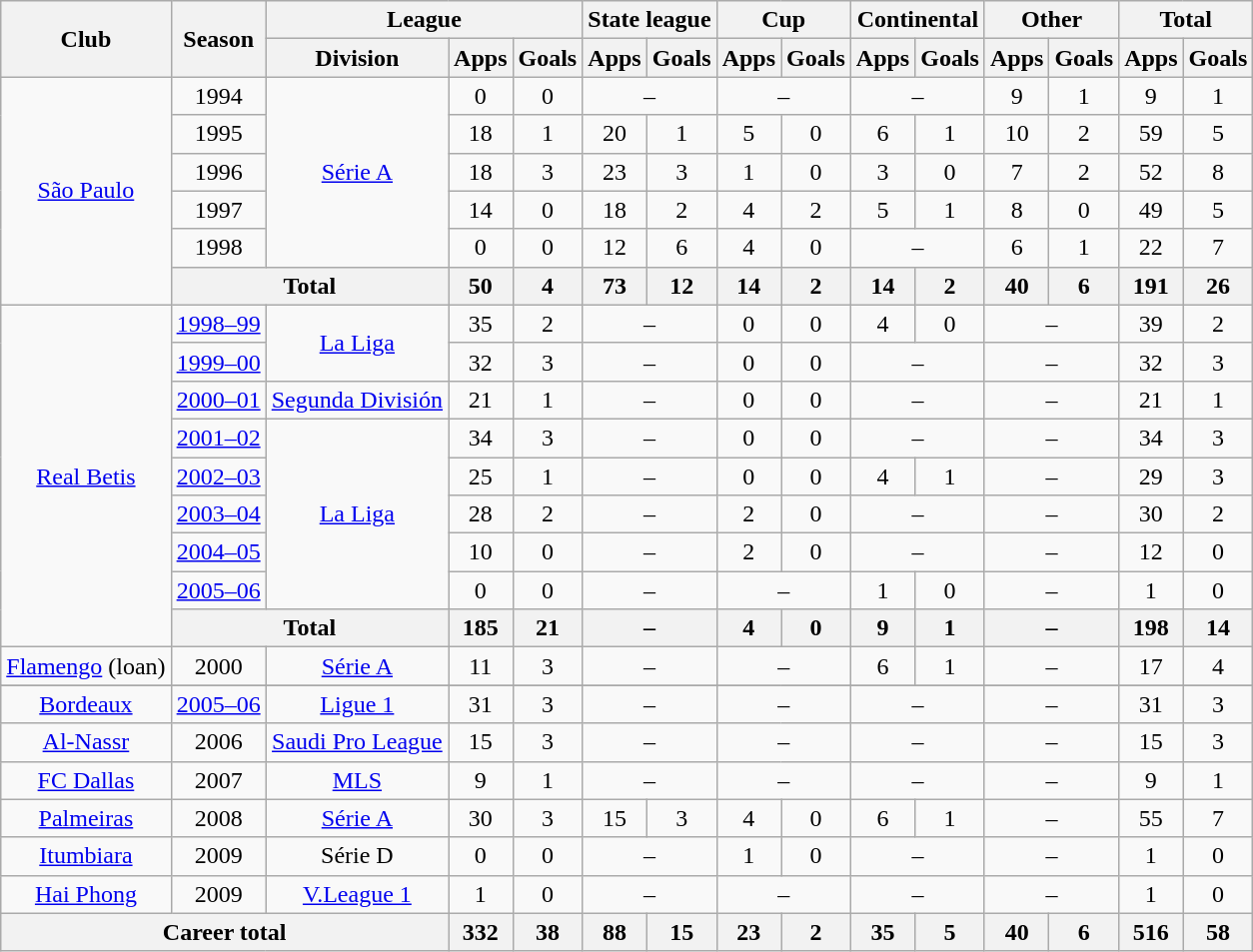<table class="wikitable" style="text-align: center">
<tr>
<th rowspan="2">Club</th>
<th rowspan="2">Season</th>
<th colspan="3">League</th>
<th colspan="2">State league</th>
<th colspan="2">Cup</th>
<th colspan="2">Continental</th>
<th colspan="2">Other</th>
<th colspan="2">Total</th>
</tr>
<tr>
<th>Division</th>
<th>Apps</th>
<th>Goals</th>
<th>Apps</th>
<th>Goals</th>
<th>Apps</th>
<th>Goals</th>
<th>Apps</th>
<th>Goals</th>
<th>Apps</th>
<th>Goals</th>
<th>Apps</th>
<th>Goals</th>
</tr>
<tr>
<td rowspan="6" align="center"><a href='#'>São Paulo</a></td>
<td>1994</td>
<td rowspan="5"><a href='#'>Série A</a></td>
<td>0</td>
<td>0</td>
<td colspan="2">–</td>
<td colspan="2">–</td>
<td colspan="2">–</td>
<td>9</td>
<td>1</td>
<td>9</td>
<td>1</td>
</tr>
<tr>
<td>1995</td>
<td>18</td>
<td>1</td>
<td>20</td>
<td>1</td>
<td>5</td>
<td>0</td>
<td>6</td>
<td>1</td>
<td>10</td>
<td>2</td>
<td>59</td>
<td>5</td>
</tr>
<tr>
<td>1996</td>
<td>18</td>
<td>3</td>
<td>23</td>
<td>3</td>
<td>1</td>
<td>0</td>
<td>3</td>
<td>0</td>
<td>7</td>
<td>2</td>
<td>52</td>
<td>8</td>
</tr>
<tr>
<td>1997</td>
<td>14</td>
<td>0</td>
<td>18</td>
<td>2</td>
<td>4</td>
<td>2</td>
<td>5</td>
<td>1</td>
<td>8</td>
<td>0</td>
<td>49</td>
<td>5</td>
</tr>
<tr>
<td>1998</td>
<td>0</td>
<td>0</td>
<td>12</td>
<td>6</td>
<td>4</td>
<td>0</td>
<td colspan="2">–</td>
<td>6</td>
<td>1</td>
<td>22</td>
<td>7</td>
</tr>
<tr>
<th colspan="2">Total</th>
<th>50</th>
<th>4</th>
<th>73</th>
<th>12</th>
<th>14</th>
<th>2</th>
<th>14</th>
<th>2</th>
<th>40</th>
<th>6</th>
<th>191</th>
<th>26</th>
</tr>
<tr>
<td rowspan="9" align="center"><a href='#'>Real Betis</a></td>
<td><a href='#'>1998–99</a></td>
<td rowspan="2"><a href='#'>La Liga</a></td>
<td>35</td>
<td>2</td>
<td colspan="2">–</td>
<td>0</td>
<td>0</td>
<td>4</td>
<td>0</td>
<td colspan="2">–</td>
<td>39</td>
<td>2</td>
</tr>
<tr>
<td><a href='#'>1999–00</a></td>
<td>32</td>
<td>3</td>
<td colspan="2">–</td>
<td>0</td>
<td>0</td>
<td colspan="2">–</td>
<td colspan="2">–</td>
<td>32</td>
<td>3</td>
</tr>
<tr>
<td><a href='#'>2000–01</a></td>
<td><a href='#'>Segunda División</a></td>
<td>21</td>
<td>1</td>
<td colspan="2">–</td>
<td>0</td>
<td>0</td>
<td colspan="2">–</td>
<td colspan="2">–</td>
<td>21</td>
<td>1</td>
</tr>
<tr>
<td><a href='#'>2001–02</a></td>
<td rowspan="5"><a href='#'>La Liga</a></td>
<td>34</td>
<td>3</td>
<td colspan="2">–</td>
<td>0</td>
<td>0</td>
<td colspan="2">–</td>
<td colspan="2">–</td>
<td>34</td>
<td>3</td>
</tr>
<tr>
<td><a href='#'>2002–03</a></td>
<td>25</td>
<td>1</td>
<td colspan="2">–</td>
<td>0</td>
<td>0</td>
<td>4</td>
<td>1</td>
<td colspan="2">–</td>
<td>29</td>
<td>3</td>
</tr>
<tr>
<td><a href='#'>2003–04</a></td>
<td>28</td>
<td>2</td>
<td colspan="2">–</td>
<td>2</td>
<td>0</td>
<td colspan="2">–</td>
<td colspan="2">–</td>
<td>30</td>
<td>2</td>
</tr>
<tr>
<td><a href='#'>2004–05</a></td>
<td>10</td>
<td>0</td>
<td colspan="2">–</td>
<td>2</td>
<td>0</td>
<td colspan="2">–</td>
<td colspan="2">–</td>
<td>12</td>
<td>0</td>
</tr>
<tr>
<td><a href='#'>2005–06</a></td>
<td>0</td>
<td>0</td>
<td colspan="2">–</td>
<td colspan="2">–</td>
<td>1</td>
<td>0</td>
<td colspan="2">–</td>
<td>1</td>
<td>0</td>
</tr>
<tr>
<th colspan="2">Total</th>
<th>185</th>
<th>21</th>
<th colspan="2">–</th>
<th>4</th>
<th>0</th>
<th>9</th>
<th>1</th>
<th colspan="2">–</th>
<th>198</th>
<th>14</th>
</tr>
<tr>
<td rowspan="1" align="center"><a href='#'>Flamengo</a> (loan)</td>
<td>2000</td>
<td><a href='#'>Série A</a></td>
<td>11</td>
<td>3</td>
<td colspan="2">–</td>
<td colspan="2">–</td>
<td>6</td>
<td>1</td>
<td colspan="2">–</td>
<td>17</td>
<td>4</td>
</tr>
<tr>
</tr>
<tr>
<td rowspan="1" align="center"><a href='#'>Bordeaux</a></td>
<td><a href='#'>2005–06</a></td>
<td><a href='#'>Ligue 1</a></td>
<td>31</td>
<td>3</td>
<td colspan="2">–</td>
<td colspan="2">–</td>
<td colspan="2">–</td>
<td colspan="2">–</td>
<td>31</td>
<td>3</td>
</tr>
<tr>
<td rowspan="1" align="center"><a href='#'>Al-Nassr</a></td>
<td>2006</td>
<td><a href='#'>Saudi Pro League</a></td>
<td>15</td>
<td>3</td>
<td colspan="2">–</td>
<td colspan="2">–</td>
<td colspan="2">–</td>
<td colspan="2">–</td>
<td>15</td>
<td>3</td>
</tr>
<tr>
<td rowspan="1" align="center"><a href='#'>FC Dallas</a></td>
<td>2007</td>
<td><a href='#'>MLS</a></td>
<td>9</td>
<td>1</td>
<td colspan="2">–</td>
<td colspan="2">–</td>
<td colspan="2">–</td>
<td colspan="2">–</td>
<td>9</td>
<td>1</td>
</tr>
<tr>
<td rowspan="1" align="center"><a href='#'>Palmeiras</a></td>
<td>2008</td>
<td><a href='#'>Série A</a></td>
<td>30</td>
<td>3</td>
<td>15</td>
<td>3</td>
<td>4</td>
<td>0</td>
<td>6</td>
<td>1</td>
<td colspan="2">–</td>
<td>55</td>
<td>7</td>
</tr>
<tr>
<td rowspan="1" align="center"><a href='#'>Itumbiara</a></td>
<td>2009</td>
<td>Série D</td>
<td>0</td>
<td>0</td>
<td colspan="2">–</td>
<td>1</td>
<td>0</td>
<td colspan="2">–</td>
<td colspan="2">–</td>
<td>1</td>
<td>0</td>
</tr>
<tr>
<td rowspan="1" align="center"><a href='#'> Hai Phong</a></td>
<td>2009</td>
<td><a href='#'>V.League 1</a></td>
<td>1</td>
<td>0</td>
<td colspan="2">–</td>
<td colspan="2">–</td>
<td colspan="2">–</td>
<td colspan="2">–</td>
<td>1</td>
<td>0</td>
</tr>
<tr>
<th colspan="3">Career total</th>
<th>332</th>
<th>38</th>
<th>88</th>
<th>15</th>
<th>23</th>
<th>2</th>
<th>35</th>
<th>5</th>
<th>40</th>
<th>6</th>
<th>516</th>
<th>58</th>
</tr>
</table>
